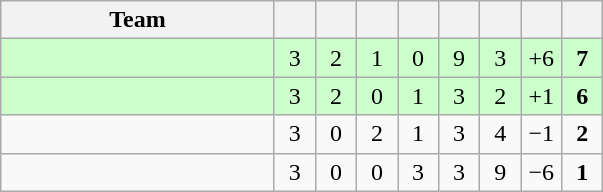<table class="wikitable" style="text-align:center">
<tr>
<th width=175>Team</th>
<th width=20></th>
<th width=20></th>
<th width=20></th>
<th width=20></th>
<th width=20></th>
<th width=20></th>
<th width=20></th>
<th width=20></th>
</tr>
<tr bgcolor=ccffcc>
<td align=left></td>
<td>3</td>
<td>2</td>
<td>1</td>
<td>0</td>
<td>9</td>
<td>3</td>
<td>+6</td>
<td><strong>7</strong></td>
</tr>
<tr bgcolor=ccffcc>
<td align=left></td>
<td>3</td>
<td>2</td>
<td>0</td>
<td>1</td>
<td>3</td>
<td>2</td>
<td>+1</td>
<td><strong>6</strong></td>
</tr>
<tr>
<td align=left></td>
<td>3</td>
<td>0</td>
<td>2</td>
<td>1</td>
<td>3</td>
<td>4</td>
<td>−1</td>
<td><strong>2</strong></td>
</tr>
<tr>
<td align=left></td>
<td>3</td>
<td>0</td>
<td>0</td>
<td>3</td>
<td>3</td>
<td>9</td>
<td>−6</td>
<td><strong>1</strong></td>
</tr>
</table>
